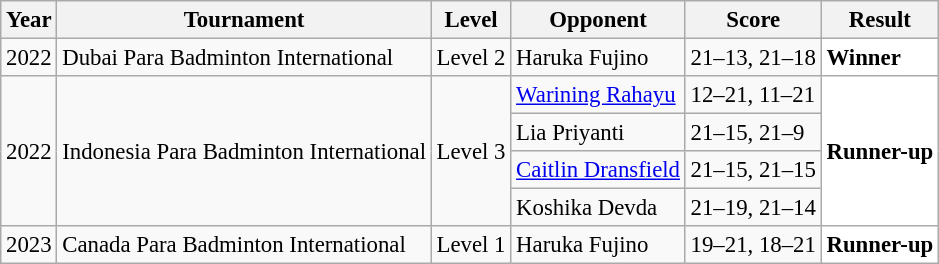<table class="sortable wikitable" style="font-size: 95%;">
<tr>
<th>Year</th>
<th>Tournament</th>
<th>Level</th>
<th>Opponent</th>
<th>Score</th>
<th>Result</th>
</tr>
<tr>
<td align="center">2022</td>
<td align="left">Dubai Para Badminton International</td>
<td align="left">Level 2</td>
<td align="left"> Haruka Fujino</td>
<td align="left">21–13, 21–18</td>
<td style="text-align:left; background:white"> <strong>Winner</strong></td>
</tr>
<tr>
<td align="center" rowspan="4">2022</td>
<td align="left" rowspan="4">Indonesia Para Badminton International</td>
<td align="left" rowspan="4">Level 3</td>
<td align="left"> <a href='#'>Warining Rahayu</a></td>
<td align="left">12–21, 11–21</td>
<td style="text-align:left; background:white" rowspan="4"> <strong>Runner-up</strong></td>
</tr>
<tr>
<td align="left"> Lia Priyanti</td>
<td align="left">21–15, 21–9</td>
</tr>
<tr>
<td align="left"> <a href='#'>Caitlin Dransfield</a></td>
<td align="left">21–15, 21–15</td>
</tr>
<tr>
<td align="left"> Koshika Devda</td>
<td align="left">21–19, 21–14</td>
</tr>
<tr>
<td align="center">2023</td>
<td align="left">Canada Para Badminton International</td>
<td>Level 1</td>
<td align="left"> Haruka Fujino</td>
<td align="left">19–21, 18–21</td>
<td style="text-align:left; background:white"> <strong>Runner-up</strong></td>
</tr>
</table>
